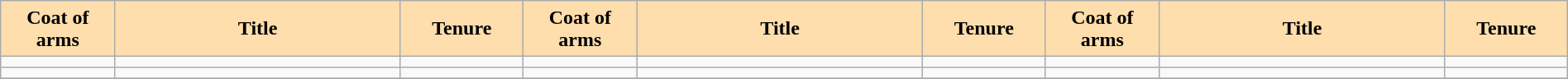<table width = "100%" border = 1 border="1" cellpadding="4" cellspacing="0" style="margin: 0.5em 1em 0.5em 0; background: #f9f9f9; border: 1px #aaa solid; border-collapse: collapse;">
<tr>
<th width = "4%" bgcolor = "#FFDEAD">Coat of arms</th>
<th width = "10%" bgcolor = "#FFDEAD">Title</th>
<th width = "4%" bgcolor = "#FFDEAD">Tenure</th>
<th width = "4%" bgcolor = "#FFDEAD">Coat of arms</th>
<th width = "10%" bgcolor = "#FFDEAD">Title</th>
<th width = "4%" bgcolor = "#FFDEAD">Tenure</th>
<th width = "4%" bgcolor = "#FFDEAD">Coat of arms</th>
<th width = "10%" bgcolor = "#FFDEAD">Title</th>
<th width = "4%" bgcolor = "#FFDEAD">Tenure</th>
</tr>
<tr>
<td></td>
<td></td>
<td></td>
<td></td>
<td></td>
<td></td>
<td></td>
<td></td>
<td></td>
</tr>
<tr>
<td></td>
<td></td>
<td></td>
<td></td>
<td></td>
<td></td>
<td></td>
<td></td>
<td></td>
</tr>
<tr>
</tr>
</table>
